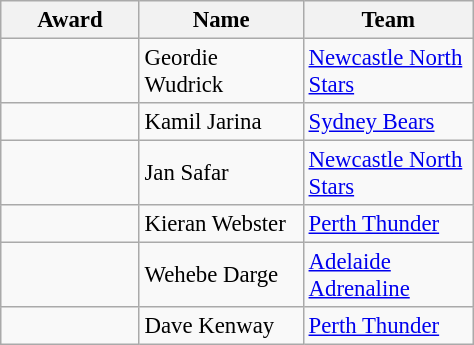<table class="sortable wikitable" style="width:25%;text-align:left;font-size:95%;">
<tr>
<th width=100>Award</th>
<th width=120>Name</th>
<th width=120>Team</th>
</tr>
<tr>
<td></td>
<td> Geordie Wudrick</td>
<td><a href='#'>Newcastle North Stars</a></td>
</tr>
<tr>
<td></td>
<td> Kamil Jarina</td>
<td><a href='#'>Sydney Bears</a></td>
</tr>
<tr>
<td></td>
<td> Jan Safar</td>
<td><a href='#'>Newcastle North Stars</a></td>
</tr>
<tr>
<td></td>
<td> Kieran Webster</td>
<td><a href='#'>Perth Thunder</a></td>
</tr>
<tr>
<td></td>
<td> Wehebe Darge</td>
<td><a href='#'>Adelaide Adrenaline</a></td>
</tr>
<tr>
<td></td>
<td> Dave Kenway</td>
<td><a href='#'>Perth Thunder</a></td>
</tr>
</table>
